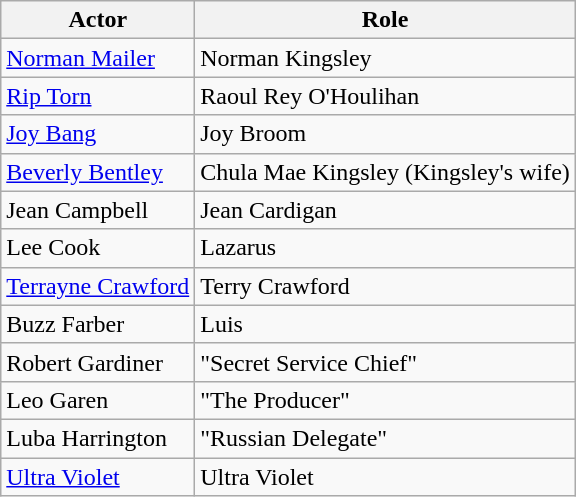<table class="wikitable">
<tr>
<th>Actor</th>
<th>Role</th>
</tr>
<tr>
<td><a href='#'>Norman Mailer</a></td>
<td>Norman Kingsley</td>
</tr>
<tr>
<td><a href='#'>Rip Torn</a></td>
<td>Raoul Rey O'Houlihan</td>
</tr>
<tr>
<td><a href='#'>Joy Bang</a></td>
<td>Joy Broom</td>
</tr>
<tr>
<td><a href='#'>Beverly Bentley</a></td>
<td>Chula Mae Kingsley (Kingsley's wife)</td>
</tr>
<tr>
<td>Jean Campbell</td>
<td>Jean Cardigan</td>
</tr>
<tr>
<td>Lee Cook</td>
<td>Lazarus</td>
</tr>
<tr>
<td><a href='#'>Terrayne Crawford</a></td>
<td>Terry Crawford</td>
</tr>
<tr>
<td>Buzz Farber</td>
<td>Luis</td>
</tr>
<tr>
<td>Robert Gardiner</td>
<td>"Secret Service Chief"</td>
</tr>
<tr>
<td>Leo Garen</td>
<td>"The Producer"</td>
</tr>
<tr>
<td>Luba Harrington</td>
<td>"Russian Delegate"</td>
</tr>
<tr>
<td><a href='#'>Ultra Violet</a></td>
<td>Ultra Violet</td>
</tr>
</table>
